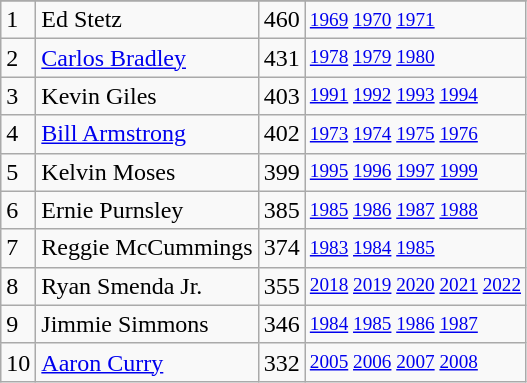<table class="wikitable">
<tr>
</tr>
<tr>
<td>1</td>
<td>Ed Stetz</td>
<td>460</td>
<td style="font-size:80%;"><a href='#'>1969</a> <a href='#'>1970</a> <a href='#'>1971</a></td>
</tr>
<tr>
<td>2</td>
<td><a href='#'>Carlos Bradley</a></td>
<td>431</td>
<td style="font-size:80%;"><a href='#'>1978</a> <a href='#'>1979</a> <a href='#'>1980</a></td>
</tr>
<tr>
<td>3</td>
<td>Kevin Giles</td>
<td>403</td>
<td style="font-size:80%;"><a href='#'>1991</a> <a href='#'>1992</a> <a href='#'>1993</a> <a href='#'>1994</a></td>
</tr>
<tr>
<td>4</td>
<td><a href='#'>Bill Armstrong</a></td>
<td>402</td>
<td style="font-size:80%;"><a href='#'>1973</a> <a href='#'>1974</a> <a href='#'>1975</a> <a href='#'>1976</a></td>
</tr>
<tr>
<td>5</td>
<td>Kelvin Moses</td>
<td>399</td>
<td style="font-size:80%;"><a href='#'>1995</a> <a href='#'>1996</a> <a href='#'>1997</a> <a href='#'>1999</a></td>
</tr>
<tr>
<td>6</td>
<td>Ernie Purnsley</td>
<td>385</td>
<td style="font-size:80%;"><a href='#'>1985</a> <a href='#'>1986</a> <a href='#'>1987</a> <a href='#'>1988</a></td>
</tr>
<tr>
<td>7</td>
<td>Reggie McCummings</td>
<td>374</td>
<td style="font-size:80%;"><a href='#'>1983</a> <a href='#'>1984</a> <a href='#'>1985</a></td>
</tr>
<tr>
<td>8</td>
<td>Ryan Smenda Jr.</td>
<td>355</td>
<td style="font-size:80%;"><a href='#'>2018</a> <a href='#'>2019</a> <a href='#'>2020</a> <a href='#'>2021</a> <a href='#'>2022</a></td>
</tr>
<tr>
<td>9</td>
<td>Jimmie Simmons</td>
<td>346</td>
<td style="font-size:80%;"><a href='#'>1984</a> <a href='#'>1985</a> <a href='#'>1986</a> <a href='#'>1987</a></td>
</tr>
<tr>
<td>10</td>
<td><a href='#'>Aaron Curry</a></td>
<td>332</td>
<td style="font-size:80%;"><a href='#'>2005</a> <a href='#'>2006</a> <a href='#'>2007</a> <a href='#'>2008</a></td>
</tr>
</table>
